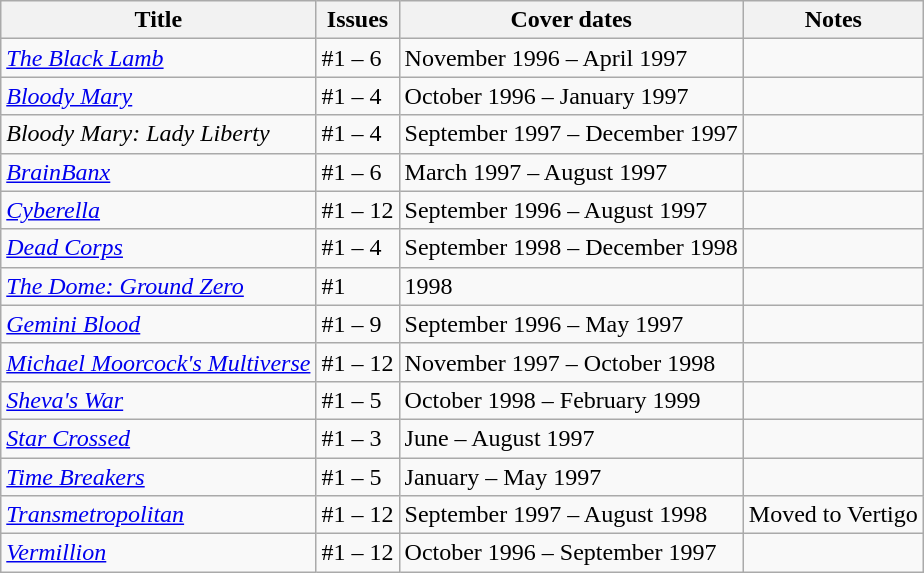<table class="wikitable">
<tr>
<th>Title</th>
<th>Issues</th>
<th>Cover dates</th>
<th>Notes</th>
</tr>
<tr>
<td><em><a href='#'>The Black Lamb</a></em></td>
<td>#1 – 6</td>
<td>November 1996 – April 1997</td>
<td></td>
</tr>
<tr>
<td><em><a href='#'>Bloody Mary</a></em></td>
<td>#1 – 4</td>
<td>October 1996 – January 1997</td>
<td></td>
</tr>
<tr>
<td><em>Bloody Mary: Lady Liberty</em></td>
<td>#1 – 4</td>
<td>September 1997 – December 1997</td>
<td></td>
</tr>
<tr>
<td><em><a href='#'>BrainBanx</a></em></td>
<td>#1 – 6</td>
<td>March 1997 – August 1997</td>
<td></td>
</tr>
<tr>
<td><em><a href='#'>Cyberella</a></em></td>
<td>#1 – 12</td>
<td>September 1996 – August 1997</td>
<td></td>
</tr>
<tr>
<td><em><a href='#'>Dead Corps</a></em></td>
<td>#1 – 4</td>
<td>September 1998 – December 1998</td>
<td></td>
</tr>
<tr>
<td><em><a href='#'>The Dome: Ground Zero</a></em></td>
<td>#1</td>
<td>1998</td>
<td></td>
</tr>
<tr>
<td><em><a href='#'>Gemini Blood</a></em></td>
<td>#1 – 9</td>
<td>September 1996 – May 1997</td>
<td></td>
</tr>
<tr>
<td><em><a href='#'>Michael Moorcock's Multiverse</a></em></td>
<td>#1 – 12</td>
<td>November 1997 – October 1998</td>
<td></td>
</tr>
<tr>
<td><em><a href='#'>Sheva's War</a></em></td>
<td>#1 – 5</td>
<td>October 1998 – February 1999</td>
<td></td>
</tr>
<tr>
<td><em><a href='#'>Star Crossed</a></em></td>
<td>#1 – 3</td>
<td>June – August 1997</td>
<td></td>
</tr>
<tr>
<td><em><a href='#'>Time Breakers</a></em></td>
<td>#1 – 5</td>
<td>January – May 1997</td>
<td></td>
</tr>
<tr>
<td><em><a href='#'>Transmetropolitan</a></em></td>
<td>#1 – 12</td>
<td>September 1997 – August 1998</td>
<td>Moved to Vertigo</td>
</tr>
<tr>
<td><em><a href='#'>Vermillion</a></em></td>
<td>#1 – 12</td>
<td>October 1996 – September 1997</td>
<td></td>
</tr>
</table>
